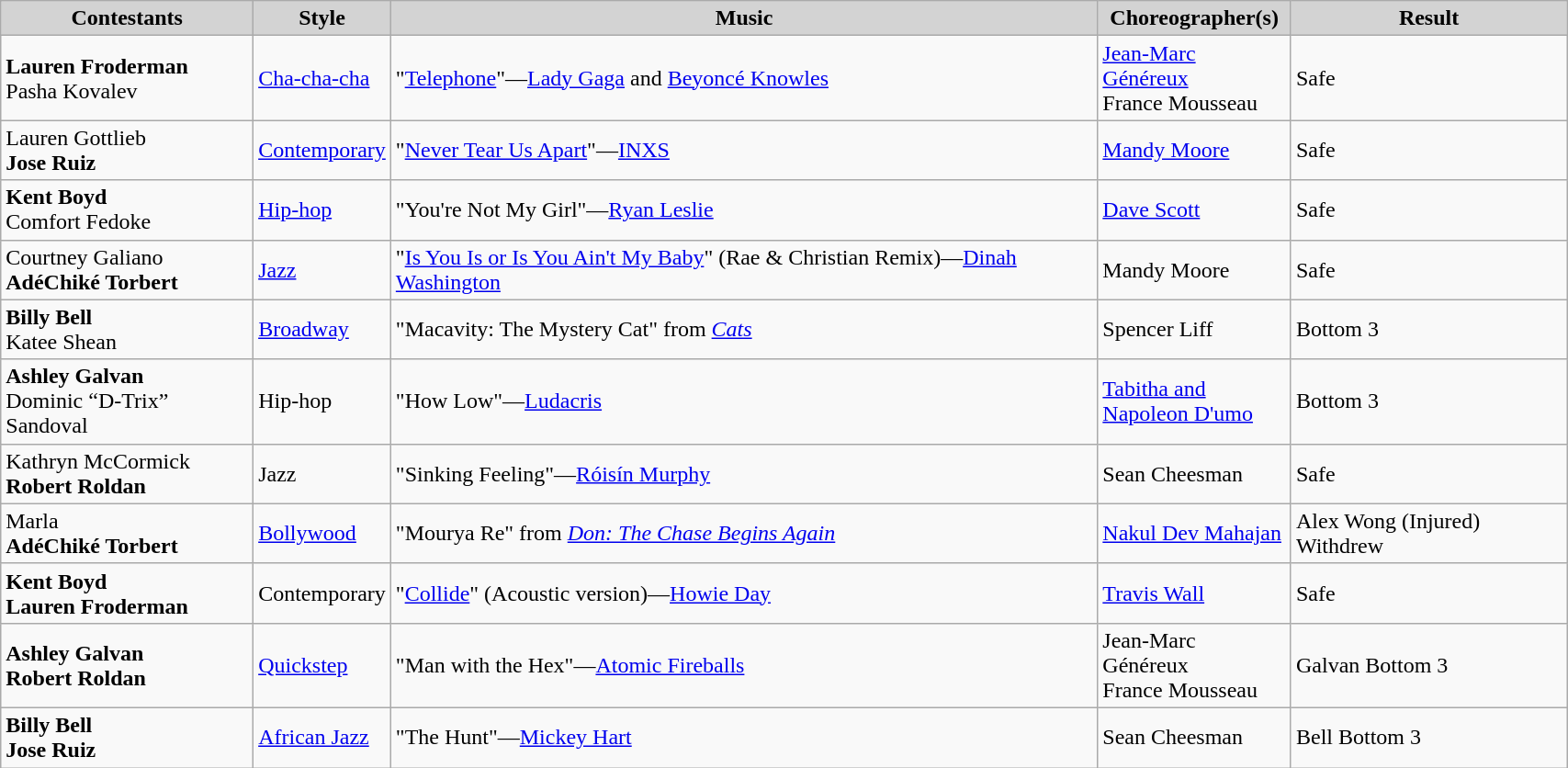<table class="wikitable" style="width:90%;">
<tr style="background:lightgrey; text-align:center;">
<td><strong>Contestants</strong></td>
<td><strong>Style</strong></td>
<td><strong>Music</strong></td>
<td><strong>Choreographer(s)</strong></td>
<td><strong>Result</strong></td>
</tr>
<tr>
<td><strong>Lauren Froderman</strong><br>Pasha Kovalev</td>
<td><a href='#'>Cha-cha-cha</a></td>
<td>"<a href='#'>Telephone</a>"—<a href='#'>Lady Gaga</a> and <a href='#'>Beyoncé Knowles</a></td>
<td><a href='#'>Jean-Marc Généreux</a><br>France Mousseau</td>
<td>Safe</td>
</tr>
<tr>
<td>Lauren Gottlieb<br><strong>Jose Ruiz</strong></td>
<td><a href='#'>Contemporary</a></td>
<td>"<a href='#'>Never Tear Us Apart</a>"—<a href='#'>INXS</a></td>
<td><a href='#'>Mandy Moore</a></td>
<td>Safe</td>
</tr>
<tr>
<td><strong>Kent Boyd</strong><br>Comfort Fedoke</td>
<td><a href='#'>Hip-hop</a></td>
<td>"You're Not My Girl"—<a href='#'>Ryan Leslie</a></td>
<td><a href='#'>Dave Scott</a></td>
<td>Safe</td>
</tr>
<tr>
<td>Courtney Galiano<br><strong>AdéChiké Torbert</strong></td>
<td><a href='#'>Jazz</a></td>
<td>"<a href='#'>Is You Is or Is You Ain't My Baby</a>" (Rae & Christian Remix)—<a href='#'>Dinah Washington</a></td>
<td>Mandy Moore</td>
<td>Safe</td>
</tr>
<tr>
<td><strong>Billy Bell</strong><br>Katee Shean</td>
<td><a href='#'>Broadway</a></td>
<td>"Macavity: The Mystery Cat" from <em><a href='#'>Cats</a></em></td>
<td>Spencer Liff</td>
<td>Bottom 3</td>
</tr>
<tr>
<td><strong>Ashley Galvan</strong><br>Dominic “D-Trix” Sandoval</td>
<td>Hip-hop</td>
<td>"How Low"—<a href='#'>Ludacris</a></td>
<td><a href='#'>Tabitha and<br>Napoleon D'umo</a></td>
<td>Bottom 3</td>
</tr>
<tr>
<td>Kathryn McCormick<br><strong>Robert Roldan</strong></td>
<td>Jazz</td>
<td>"Sinking Feeling"—<a href='#'>Róisín Murphy</a></td>
<td>Sean Cheesman</td>
<td>Safe</td>
</tr>
<tr>
<td>Marla<br><strong>AdéChiké Torbert</strong></td>
<td><a href='#'>Bollywood</a></td>
<td>"Mourya Re" from <em><a href='#'>Don: The Chase Begins Again</a></em></td>
<td><a href='#'>Nakul Dev Mahajan</a></td>
<td>Alex Wong (Injured) Withdrew</td>
</tr>
<tr>
<td><strong>Kent Boyd<br>Lauren Froderman</strong></td>
<td>Contemporary</td>
<td>"<a href='#'>Collide</a>" (Acoustic version)—<a href='#'>Howie Day</a></td>
<td><a href='#'>Travis Wall</a></td>
<td>Safe</td>
</tr>
<tr>
<td><strong>Ashley Galvan<br>Robert Roldan</strong></td>
<td><a href='#'>Quickstep</a></td>
<td>"Man with the Hex"—<a href='#'>Atomic Fireballs</a></td>
<td>Jean-Marc Généreux<br>France Mousseau</td>
<td>Galvan Bottom 3</td>
</tr>
<tr>
<td><strong>Billy Bell<br>Jose Ruiz</strong></td>
<td><a href='#'>African Jazz</a></td>
<td>"The Hunt"—<a href='#'>Mickey Hart</a></td>
<td>Sean Cheesman</td>
<td>Bell Bottom 3</td>
</tr>
</table>
